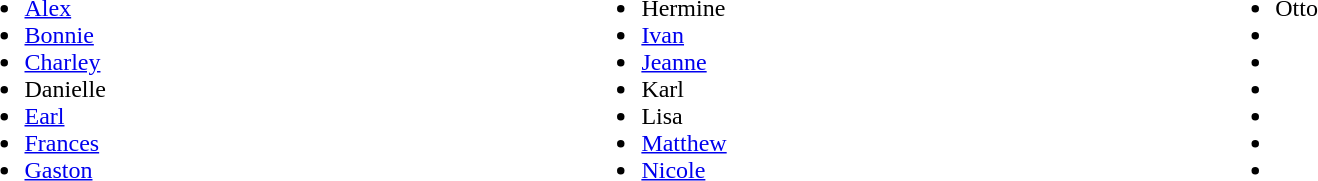<table style="width:90%;">
<tr>
<td><br><ul><li><a href='#'>Alex</a></li><li><a href='#'>Bonnie</a></li><li><a href='#'>Charley</a></li><li>Danielle</li><li><a href='#'>Earl</a></li><li><a href='#'>Frances</a></li><li><a href='#'>Gaston</a></li></ul></td>
<td><br><ul><li>Hermine</li><li><a href='#'>Ivan</a></li><li><a href='#'>Jeanne</a></li><li>Karl</li><li>Lisa</li><li><a href='#'>Matthew</a></li><li><a href='#'>Nicole</a></li></ul></td>
<td><br><ul><li>Otto</li><li></li><li></li><li></li><li></li><li></li><li></li></ul></td>
</tr>
</table>
